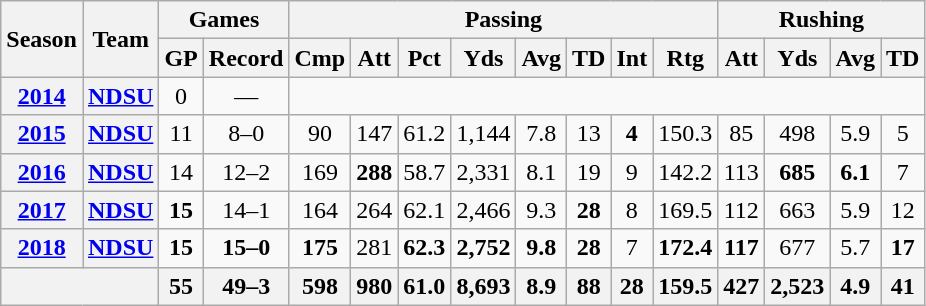<table class="wikitable" style="text-align:center;">
<tr>
<th rowspan="2">Season</th>
<th rowspan="2">Team</th>
<th colspan="2">Games</th>
<th colspan="8">Passing</th>
<th colspan="4">Rushing</th>
</tr>
<tr>
<th>GP</th>
<th>Record</th>
<th>Cmp</th>
<th>Att</th>
<th>Pct</th>
<th>Yds</th>
<th>Avg</th>
<th>TD</th>
<th>Int</th>
<th>Rtg</th>
<th>Att</th>
<th>Yds</th>
<th>Avg</th>
<th>TD</th>
</tr>
<tr>
<th><a href='#'>2014</a></th>
<th><a href='#'>NDSU</a></th>
<td>0</td>
<td>—</td>
<td colspan="12"></td>
</tr>
<tr>
<th><a href='#'>2015</a></th>
<th><a href='#'>NDSU</a></th>
<td>11</td>
<td>8–0</td>
<td>90</td>
<td>147</td>
<td>61.2</td>
<td>1,144</td>
<td>7.8</td>
<td>13</td>
<td><strong>4</strong></td>
<td>150.3</td>
<td>85</td>
<td>498</td>
<td>5.9</td>
<td>5</td>
</tr>
<tr>
<th><a href='#'>2016</a></th>
<th><a href='#'>NDSU</a></th>
<td>14</td>
<td>12–2</td>
<td>169</td>
<td><strong>288</strong></td>
<td>58.7</td>
<td>2,331</td>
<td>8.1</td>
<td>19</td>
<td>9</td>
<td>142.2</td>
<td>113</td>
<td><strong>685</strong></td>
<td><strong>6.1</strong></td>
<td>7</td>
</tr>
<tr>
<th><a href='#'>2017</a></th>
<th><a href='#'>NDSU</a></th>
<td><strong>15</strong></td>
<td>14–1</td>
<td>164</td>
<td>264</td>
<td>62.1</td>
<td>2,466</td>
<td>9.3</td>
<td><strong>28</strong></td>
<td>8</td>
<td>169.5</td>
<td>112</td>
<td>663</td>
<td>5.9</td>
<td>12</td>
</tr>
<tr>
<th><a href='#'>2018</a></th>
<th><a href='#'>NDSU</a></th>
<td><strong>15</strong></td>
<td><strong>15–0</strong></td>
<td><strong>175</strong></td>
<td>281</td>
<td><strong>62.3</strong></td>
<td><strong>2,752</strong></td>
<td><strong>9.8</strong></td>
<td><strong>28</strong></td>
<td>7</td>
<td><strong>172.4</strong></td>
<td><strong>117</strong></td>
<td>677</td>
<td>5.7</td>
<td><strong>17</strong></td>
</tr>
<tr>
<th colspan="2"></th>
<th>55</th>
<th>49–3</th>
<th>598</th>
<th>980</th>
<th>61.0</th>
<th>8,693</th>
<th>8.9</th>
<th>88</th>
<th>28</th>
<th>159.5</th>
<th>427</th>
<th>2,523</th>
<th>4.9</th>
<th>41</th>
</tr>
</table>
